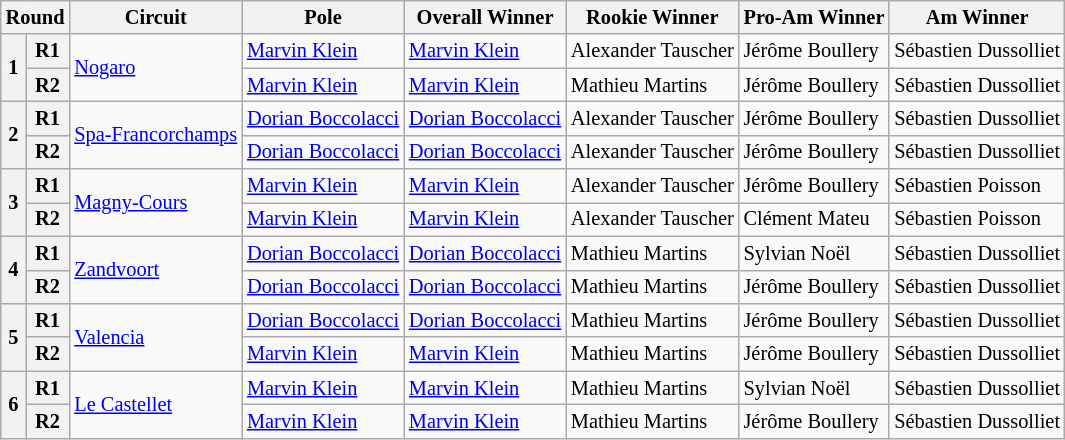<table class="wikitable" style="font-size:85%;">
<tr>
<th colspan=2>Round</th>
<th>Circuit</th>
<th>Pole</th>
<th>Overall Winner</th>
<th>Rookie Winner</th>
<th>Pro-Am Winner</th>
<th>Am Winner</th>
</tr>
<tr>
<th rowspan=2>1</th>
<th>R1</th>
<td rowspan=2> <a href='#'>Nogaro</a></td>
<td> <a href='#'>Marvin Klein</a></td>
<td> <a href='#'>Marvin Klein</a></td>
<td> Alexander Tauscher</td>
<td> Jérôme Boullery</td>
<td> Sébastien Dussolliet</td>
</tr>
<tr>
<th>R2</th>
<td> <a href='#'>Marvin Klein</a></td>
<td> <a href='#'>Marvin Klein</a></td>
<td> Mathieu Martins</td>
<td> Jérôme Boullery</td>
<td> Sébastien Dussolliet</td>
</tr>
<tr>
<th rowspan=2>2</th>
<th>R1</th>
<td rowspan=2> <a href='#'>Spa-Francorchamps</a></td>
<td> <a href='#'>Dorian Boccolacci</a></td>
<td> <a href='#'>Dorian Boccolacci</a></td>
<td> Alexander Tauscher</td>
<td> Jérôme Boullery</td>
<td> Sébastien Dussolliet</td>
</tr>
<tr>
<th>R2</th>
<td> <a href='#'>Dorian Boccolacci</a></td>
<td> <a href='#'>Dorian Boccolacci</a></td>
<td> Alexander Tauscher</td>
<td> Jérôme Boullery</td>
<td> Sébastien Dussolliet</td>
</tr>
<tr>
<th rowspan=2>3</th>
<th>R1</th>
<td rowspan=2> <a href='#'>Magny-Cours</a></td>
<td> <a href='#'>Marvin Klein</a></td>
<td> <a href='#'>Marvin Klein</a></td>
<td> Alexander Tauscher</td>
<td> Jérôme Boullery</td>
<td> Sébastien Poisson</td>
</tr>
<tr>
<th>R2</th>
<td> <a href='#'>Marvin Klein</a></td>
<td> <a href='#'>Marvin Klein</a></td>
<td> Alexander Tauscher</td>
<td> Clément Mateu</td>
<td> Sébastien Poisson</td>
</tr>
<tr>
<th rowspan=2>4</th>
<th>R1</th>
<td rowspan=2> <a href='#'>Zandvoort</a></td>
<td> <a href='#'>Dorian Boccolacci</a></td>
<td> <a href='#'>Dorian Boccolacci</a></td>
<td> Mathieu Martins</td>
<td> Sylvian Noël</td>
<td> Sébastien Dussolliet</td>
</tr>
<tr>
<th>R2</th>
<td> <a href='#'>Dorian Boccolacci</a></td>
<td> <a href='#'>Dorian Boccolacci</a></td>
<td> Mathieu Martins</td>
<td> Jérôme Boullery</td>
<td> Sébastien Dussolliet</td>
</tr>
<tr>
<th rowspan=2>5</th>
<th>R1</th>
<td rowspan=2> <a href='#'>Valencia</a></td>
<td> <a href='#'>Dorian Boccolacci</a></td>
<td> <a href='#'>Dorian Boccolacci</a></td>
<td> Mathieu Martins</td>
<td> Jérôme Boullery</td>
<td> Sébastien Dussolliet</td>
</tr>
<tr>
<th>R2</th>
<td> <a href='#'>Marvin Klein</a></td>
<td> <a href='#'>Marvin Klein</a></td>
<td> Mathieu Martins</td>
<td> Jérôme Boullery</td>
<td> Sébastien Dussolliet</td>
</tr>
<tr>
<th rowspan=2>6</th>
<th>R1</th>
<td rowspan=2> <a href='#'>Le Castellet</a></td>
<td> <a href='#'>Marvin Klein</a></td>
<td> <a href='#'>Marvin Klein</a></td>
<td> Mathieu Martins</td>
<td> Sylvian Noël</td>
<td> Sébastien Dussolliet</td>
</tr>
<tr>
<th>R2</th>
<td> <a href='#'>Marvin Klein</a></td>
<td> <a href='#'>Marvin Klein</a></td>
<td> Mathieu Martins</td>
<td> Jérôme Boullery</td>
<td> Sébastien Dussolliet</td>
</tr>
</table>
